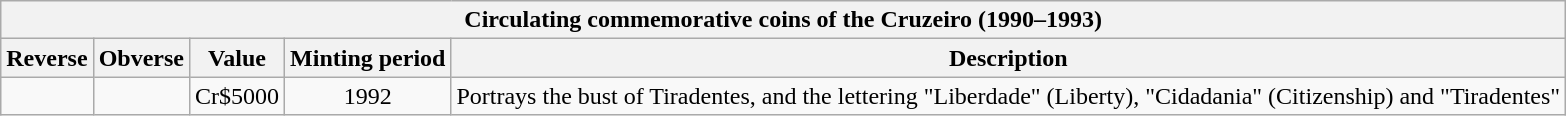<table border="1" class="wikitable mw-collapsible">
<tr>
<th colspan="5">Circulating commemorative coins of the Cruzeiro (1990–1993)</th>
</tr>
<tr>
<th>Reverse</th>
<th>Obverse</th>
<th>Value</th>
<th>Minting period</th>
<th>Description</th>
</tr>
<tr>
<td></td>
<td></td>
<td>Cr$5000</td>
<td style="text-align: center;">1992</td>
<td>Portrays the bust of Tiradentes, and the lettering "Liberdade" (Liberty), "Cidadania" (Citizenship) and "Tiradentes"</td>
</tr>
</table>
